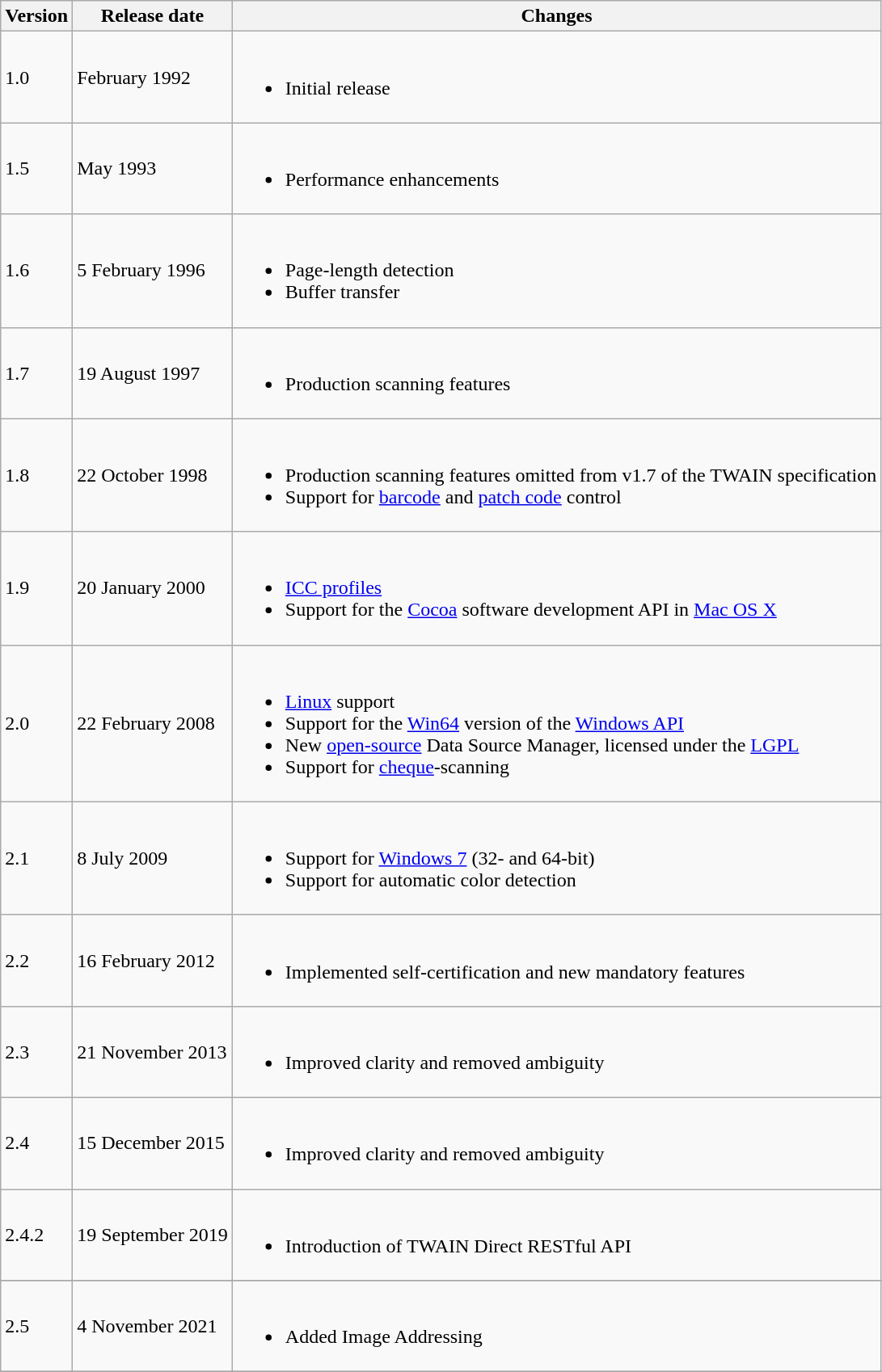<table class="wikitable">
<tr>
<th>Version</th>
<th>Release date</th>
<th>Changes</th>
</tr>
<tr>
<td>1.0</td>
<td>February 1992</td>
<td><br><ul><li>Initial release</li></ul></td>
</tr>
<tr>
<td>1.5</td>
<td>May 1993</td>
<td><br><ul><li>Performance enhancements</li></ul></td>
</tr>
<tr>
<td>1.6</td>
<td>5 February 1996</td>
<td><br><ul><li>Page-length detection</li><li>Buffer transfer</li></ul></td>
</tr>
<tr>
<td>1.7</td>
<td>19 August 1997</td>
<td><br><ul><li>Production scanning features</li></ul></td>
</tr>
<tr>
<td>1.8</td>
<td>22 October 1998</td>
<td><br><ul><li>Production scanning features omitted from v1.7 of the TWAIN specification</li><li>Support for <a href='#'>barcode</a> and <a href='#'>patch code</a> control</li></ul></td>
</tr>
<tr>
<td>1.9</td>
<td>20 January 2000</td>
<td><br><ul><li><a href='#'>ICC profiles</a></li><li>Support for the <a href='#'>Cocoa</a> software development API in <a href='#'>Mac OS X</a></li></ul></td>
</tr>
<tr>
<td>2.0</td>
<td>22 February 2008</td>
<td><br><ul><li><a href='#'>Linux</a> support</li><li>Support for the <a href='#'>Win64</a> version of the <a href='#'>Windows API</a></li><li>New <a href='#'>open-source</a> Data Source Manager, licensed under the <a href='#'>LGPL</a></li><li>Support for <a href='#'>cheque</a>-scanning</li></ul></td>
</tr>
<tr>
<td>2.1</td>
<td>8 July 2009</td>
<td><br><ul><li>Support for <a href='#'>Windows 7</a> (32- and 64-bit)</li><li>Support for automatic color detection</li></ul></td>
</tr>
<tr>
<td>2.2</td>
<td>16 February 2012</td>
<td><br><ul><li>Implemented self-certification and new mandatory features</li></ul></td>
</tr>
<tr>
<td>2.3</td>
<td>21 November 2013</td>
<td><br><ul><li>Improved clarity and removed ambiguity</li></ul></td>
</tr>
<tr>
<td>2.4</td>
<td>15 December 2015</td>
<td><br><ul><li>Improved clarity and removed ambiguity</li></ul></td>
</tr>
<tr>
<td>2.4.2</td>
<td>19 September 2019</td>
<td><br><ul><li>Introduction of TWAIN Direct RESTful API</li></ul></td>
</tr>
<tr>
</tr>
<tr>
<td>2.5</td>
<td>4 November 2021</td>
<td><br><ul><li>Added Image Addressing</li></ul></td>
</tr>
<tr>
</tr>
</table>
